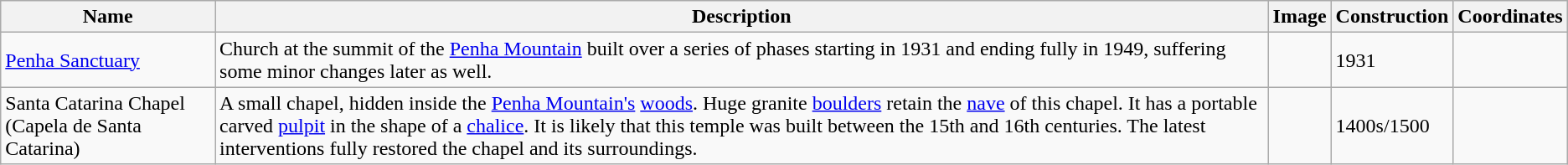<table class="wikitable sortable">
<tr>
<th>Name</th>
<th>Description</th>
<th>Image</th>
<th>Construction</th>
<th>Coordinates</th>
</tr>
<tr>
<td><a href='#'>Penha Sanctuary</a></td>
<td>Church at the summit of the <a href='#'>Penha Mountain</a> built over a series of phases starting in 1931 and ending fully in 1949, suffering some minor changes later as well.</td>
<td></td>
<td>1931</td>
<td></td>
</tr>
<tr>
<td>Santa Catarina Chapel (Capela de Santa Catarina)</td>
<td>A small chapel, hidden inside the <a href='#'>Penha Mountain's</a> <a href='#'>woods</a>. Huge granite <a href='#'>boulders</a> retain the <a href='#'>nave</a> of this chapel. It has a portable carved <a href='#'>pulpit</a> in the shape of a <a href='#'>chalice</a>. It is likely that this temple was built between the 15th and 16th centuries. The latest interventions fully restored the chapel and its surroundings.</td>
<td></td>
<td>1400s/1500</td>
<td></td>
</tr>
</table>
